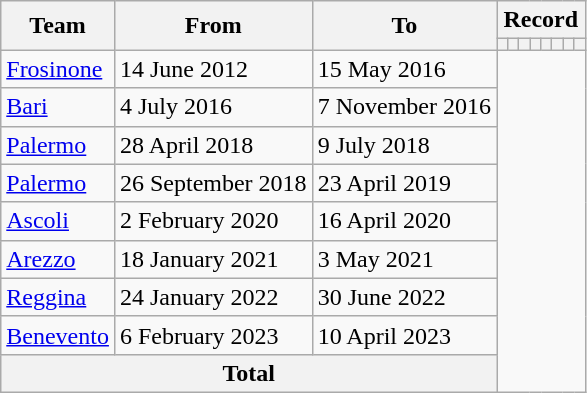<table class="wikitable" style="text-align: center">
<tr>
<th rowspan="2">Team</th>
<th rowspan="2">From</th>
<th rowspan="2">To</th>
<th colspan="8">Record</th>
</tr>
<tr>
<th></th>
<th></th>
<th></th>
<th></th>
<th></th>
<th></th>
<th></th>
<th></th>
</tr>
<tr>
<td align=left><a href='#'>Frosinone</a></td>
<td align=left>14 June 2012</td>
<td align=left>15 May 2016<br></td>
</tr>
<tr>
<td align=left><a href='#'>Bari</a></td>
<td align=left>4 July 2016</td>
<td align=left>7 November 2016<br></td>
</tr>
<tr>
<td align=left><a href='#'>Palermo</a></td>
<td align=left>28 April 2018</td>
<td align=left>9 July 2018<br></td>
</tr>
<tr>
<td align=left><a href='#'>Palermo</a></td>
<td align=left>26 September 2018</td>
<td align=left>23 April 2019<br></td>
</tr>
<tr>
<td align=left><a href='#'>Ascoli</a></td>
<td align=left>2 February 2020</td>
<td align=left>16 April 2020<br></td>
</tr>
<tr>
<td align=left><a href='#'>Arezzo</a></td>
<td align=left>18 January 2021</td>
<td align=left>3 May 2021<br></td>
</tr>
<tr>
<td align=left><a href='#'>Reggina</a></td>
<td align=left>24 January 2022</td>
<td align=left>30 June 2022<br></td>
</tr>
<tr>
<td align=left><a href='#'>Benevento</a></td>
<td align=left>6 February 2023</td>
<td align=left>10 April 2023<br></td>
</tr>
<tr>
<th colspan="3">Total<br></th>
</tr>
</table>
